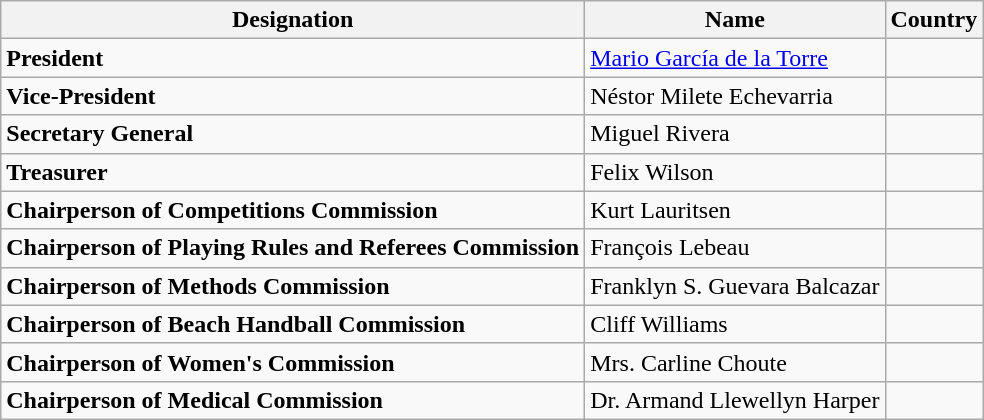<table class="wikitable">
<tr>
<th>Designation</th>
<th>Name</th>
<th>Country</th>
</tr>
<tr>
<td><strong>President</strong></td>
<td><a href='#'>Mario García de la Torre</a></td>
<td></td>
</tr>
<tr>
<td><strong>Vice-President</strong></td>
<td>Néstor Milete Echevarria</td>
<td></td>
</tr>
<tr>
<td><strong>Secretary General</strong></td>
<td>Miguel Rivera</td>
<td></td>
</tr>
<tr>
<td><strong>Treasurer</strong></td>
<td>Felix Wilson</td>
<td></td>
</tr>
<tr>
<td><strong>Chairperson of Competitions Commission</strong></td>
<td>Kurt Lauritsen</td>
<td></td>
</tr>
<tr>
<td><strong>Chairperson of Playing Rules and Referees Commission</strong></td>
<td>François Lebeau</td>
<td></td>
</tr>
<tr>
<td><strong>Chairperson of Methods Commission</strong></td>
<td>Franklyn S. Guevara Balcazar</td>
<td></td>
</tr>
<tr>
<td><strong>Chairperson of Beach Handball Commission</strong></td>
<td>Cliff Williams</td>
<td></td>
</tr>
<tr>
<td><strong>Chairperson of Women's Commission</strong></td>
<td>Mrs. Carline Choute</td>
<td></td>
</tr>
<tr>
<td><strong>Chairperson of Medical Commission</strong></td>
<td>Dr. Armand Llewellyn Harper</td>
<td></td>
</tr>
</table>
